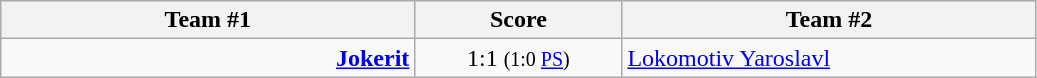<table class="wikitable" style="text-align: center;">
<tr>
<th width=22%>Team #1</th>
<th width=11%>Score</th>
<th width=22%>Team #2</th>
</tr>
<tr>
<td style="text-align: right;"><strong><a href='#'>Jokerit</a></strong> </td>
<td>1:1 <small>(1:0 <a href='#'>PS</a>)</small></td>
<td style="text-align: left;"> <a href='#'>Lokomotiv Yaroslavl</a></td>
</tr>
</table>
